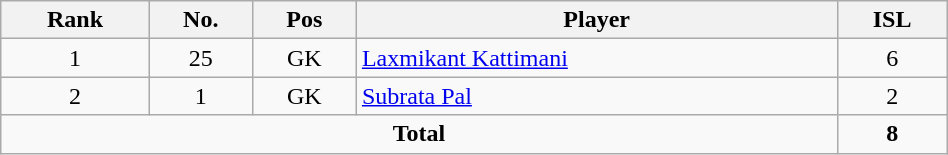<table class="wikitable" style="text-align: center;width:50%;">
<tr>
<th>Rank</th>
<th>No.</th>
<th>Pos</th>
<th>Player</th>
<th>ISL</th>
</tr>
<tr>
<td>1</td>
<td>25</td>
<td>GK</td>
<td align=left> <a href='#'>Laxmikant Kattimani</a></td>
<td>6</td>
</tr>
<tr>
<td>2</td>
<td>1</td>
<td>GK</td>
<td align=left> <a href='#'>Subrata Pal</a></td>
<td>2</td>
</tr>
<tr>
<td colspan="4"><strong>Total</strong></td>
<td><strong>8</strong></td>
</tr>
</table>
